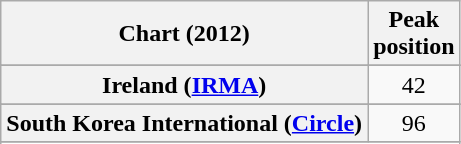<table class="wikitable plainrowheaders sortable" style="text-align:center;">
<tr>
<th scope="col">Chart (2012)</th>
<th scope="col">Peak<br>position</th>
</tr>
<tr>
</tr>
<tr>
</tr>
<tr>
<th scope="row">Ireland (<a href='#'>IRMA</a>)</th>
<td style="text-align:center;">42</td>
</tr>
<tr>
</tr>
<tr>
<th scope="row">South Korea International (<a href='#'>Circle</a>)</th>
<td style="text-align:center;">96</td>
</tr>
<tr>
</tr>
<tr>
</tr>
<tr>
</tr>
<tr>
</tr>
</table>
